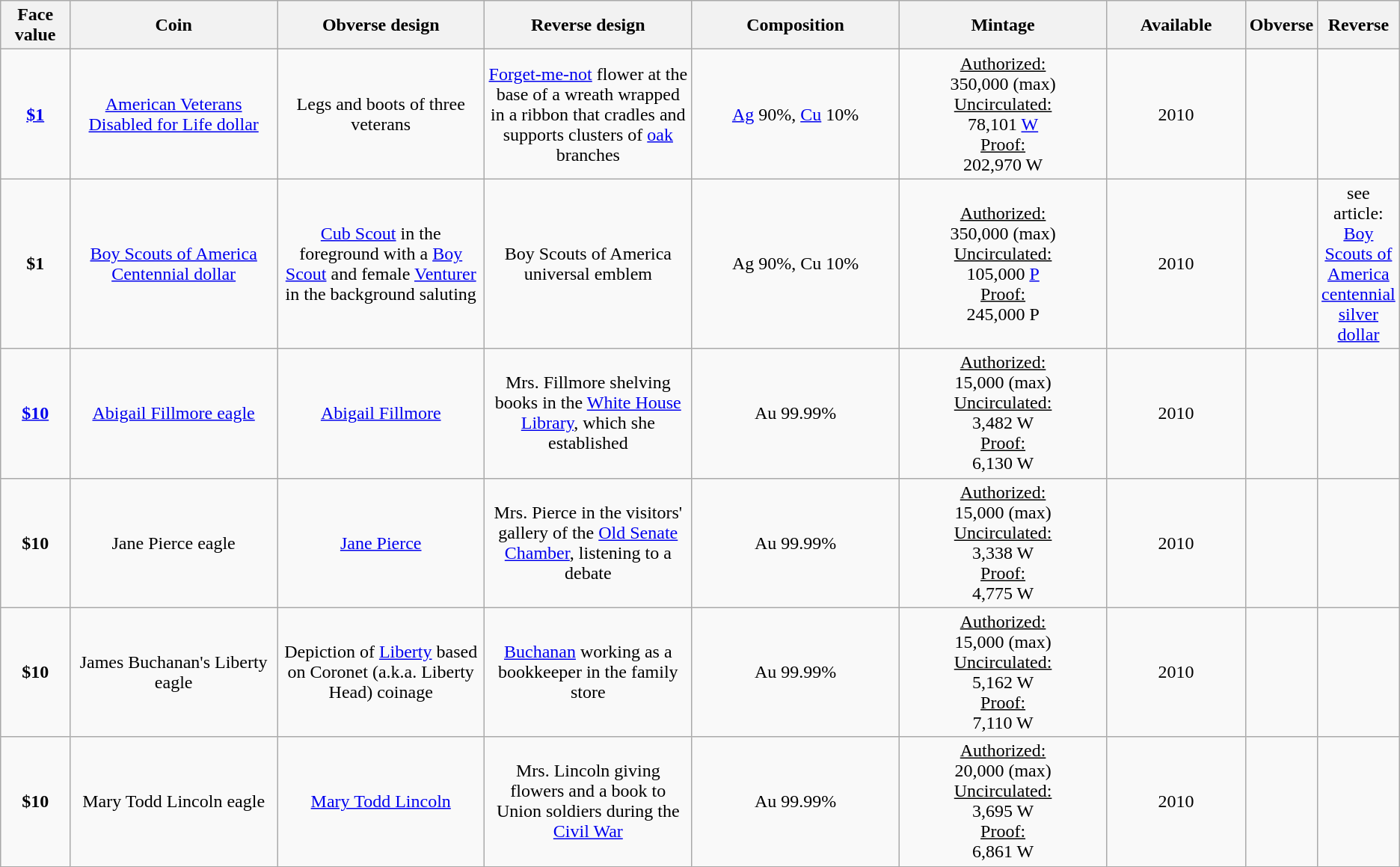<table class="wikitable">
<tr>
<th width="5%">Face value</th>
<th width="15%">Coin</th>
<th width="15%">Obverse design</th>
<th width="15%">Reverse design</th>
<th width="15%">Composition</th>
<th width="15%">Mintage</th>
<th width="10%">Available</th>
<th>Obverse</th>
<th>Reverse</th>
</tr>
<tr>
<td align="center"><strong><a href='#'>$1</a></strong></td>
<td align="center"><a href='#'>American Veterans Disabled for Life dollar</a></td>
<td align="center">Legs and boots of three veterans</td>
<td align="center"><a href='#'>Forget-me-not</a> flower at the base of a wreath wrapped in a ribbon that cradles and supports clusters of <a href='#'>oak</a> branches</td>
<td align="center"><a href='#'>Ag</a> 90%, <a href='#'>Cu</a> 10%</td>
<td align="center"><u>Authorized:</u><br>350,000 (max)<br><u>Uncirculated:</u><br>78,101 <a href='#'>W</a><br><u>Proof:</u><br>202,970 W</td>
<td align="center">2010</td>
<td></td>
<td></td>
</tr>
<tr>
<td align="center"><strong>$1</strong></td>
<td align="center"><a href='#'>Boy Scouts of America Centennial dollar</a></td>
<td align="center"><a href='#'>Cub Scout</a> in the foreground with a <a href='#'>Boy Scout</a> and female <a href='#'>Venturer</a> in the background saluting</td>
<td align="center">Boy Scouts of America universal emblem</td>
<td align="center">Ag 90%, Cu 10%</td>
<td align="center"><u>Authorized:</u><br>350,000 (max)<br><u>Uncirculated:</u><br>105,000 <a href='#'>P</a><br><u>Proof:</u><br>245,000 P</td>
<td align="center">2010</td>
<td></td>
<td align="center">see article: <a href='#'>Boy Scouts of America centennial silver dollar</a></td>
</tr>
<tr>
<td align="center"><strong><a href='#'>$10</a></strong></td>
<td align="center"><a href='#'>Abigail Fillmore eagle</a></td>
<td align="center"><a href='#'>Abigail Fillmore</a></td>
<td align="center">Mrs. Fillmore shelving books in the <a href='#'>White House Library</a>, which she established</td>
<td align="center">Au 99.99%</td>
<td align="center"><u>Authorized:</u><br>15,000 (max)<br><u>Uncirculated:</u><br>3,482 W<br><u>Proof:</u><br>6,130 W</td>
<td align="center">2010</td>
<td></td>
<td></td>
</tr>
<tr>
<td align="center"><strong>$10</strong></td>
<td align="center">Jane Pierce eagle</td>
<td align="center"><a href='#'>Jane Pierce</a></td>
<td align="center">Mrs. Pierce in the visitors' gallery of the <a href='#'>Old Senate Chamber</a>, listening to a debate</td>
<td align="center">Au 99.99%</td>
<td align="center"><u>Authorized:</u><br>15,000 (max)<br><u>Uncirculated:</u><br>3,338 W<br><u>Proof:</u><br>4,775 W</td>
<td align="center">2010</td>
<td></td>
<td></td>
</tr>
<tr>
<td align="center"><strong>$10</strong></td>
<td align="center">James Buchanan's Liberty eagle</td>
<td align="center">Depiction of <a href='#'>Liberty</a> based on Coronet (a.k.a. Liberty Head) coinage</td>
<td align="center"><a href='#'>Buchanan</a> working as a bookkeeper in the family store</td>
<td align="center">Au 99.99%</td>
<td align="center"><u>Authorized:</u><br>15,000 (max)<br><u>Uncirculated:</u><br>5,162 W<br><u>Proof:</u><br>7,110 W</td>
<td align="center">2010</td>
<td></td>
<td></td>
</tr>
<tr>
<td align="center"><strong>$10</strong></td>
<td align="center">Mary Todd Lincoln eagle</td>
<td align="center"><a href='#'>Mary Todd Lincoln</a></td>
<td align="center">Mrs. Lincoln giving flowers and a book to Union soldiers during the <a href='#'>Civil War</a></td>
<td align="center">Au 99.99%</td>
<td align="center"><u>Authorized:</u><br>20,000 (max)<br><u>Uncirculated:</u><br>3,695 W<br><u>Proof:</u><br>6,861 W</td>
<td align="center">2010</td>
<td></td>
<td></td>
</tr>
</table>
